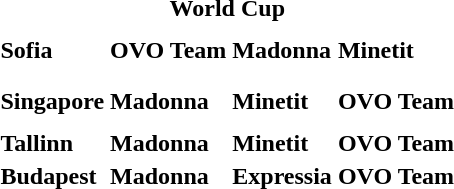<table>
<tr>
<td colspan="4" style="text-align:center;"><strong>World Cup</strong></td>
</tr>
<tr>
<th scope=row style="text-align:left">Sofia</th>
<td style="height:30px;"> <strong>OVO Team</strong></td>
<td style="height:30px;"> <strong>Madonna</strong></td>
<td style="height:30px;"> <strong>Minetit</strong></td>
</tr>
<tr>
<th scope=row style="text-align:left">Singapore</th>
<td style="height:30px;"> <strong>Madonna</strong></td>
<td style="height:30px;"> <strong>Minetit</strong></td>
<td style="height:30px;"> <strong>OVO Team</strong></td>
</tr>
<tr>
<th scope=row style="text-align:left">Tallinn</th>
<td> <strong>Madonna</strong></td>
<td> <strong>Minetit</strong></td>
<td> <strong>OVO Team</strong></td>
</tr>
<tr>
<th scope=row style="text-align:left">Budapest</th>
<td> <strong>Madonna</strong></td>
<td> <strong>Expressia</strong></td>
<td> <strong>OVO Team</strong></td>
</tr>
<tr>
</tr>
</table>
